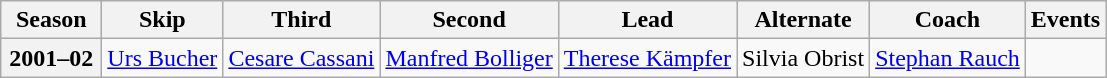<table class="wikitable">
<tr>
<th scope="col" width=60>Season</th>
<th scope="col">Skip</th>
<th scope="col">Third</th>
<th scope="col">Second</th>
<th scope="col">Lead</th>
<th scope="col">Alternate</th>
<th scope="col">Coach</th>
<th scope="col">Events</th>
</tr>
<tr>
<th scope="row">2001–02</th>
<td><a href='#'>Urs Bucher</a></td>
<td><a href='#'>Cesare Cassani</a></td>
<td><a href='#'>Manfred Bolliger</a></td>
<td><a href='#'>Therese Kämpfer</a></td>
<td>Silvia Obrist</td>
<td><a href='#'>Stephan Rauch</a></td>
<td> </td>
</tr>
</table>
